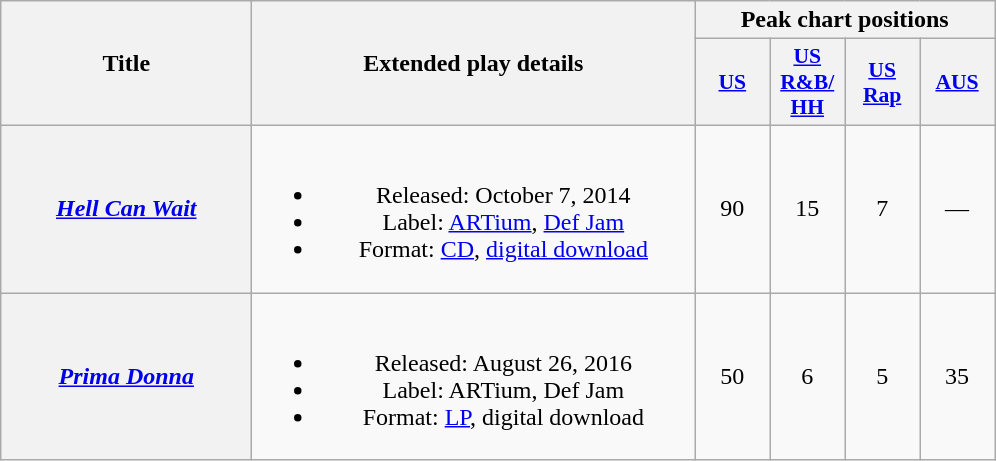<table class="wikitable plainrowheaders" style="text-align:center;">
<tr>
<th scope="col" rowspan="2" style="width:10em;">Title</th>
<th scope="col" rowspan="2" style="width:18em;">Extended play details</th>
<th scope="col" colspan="4" style="width:9em;">Peak chart positions</th>
</tr>
<tr>
<th scope="col" style="width:3em;font-size:90%;"><a href='#'>US</a><br></th>
<th scope="col" style="width:3em;font-size:90%;"><a href='#'>US<br>R&B/<br>HH</a><br></th>
<th scope="col" style="width:3em;font-size:90%;"><a href='#'>US<br>Rap</a><br></th>
<th scope="col" style="width:3em;font-size:90%;"><a href='#'>AUS</a><br></th>
</tr>
<tr>
<th scope="row"><em><a href='#'>Hell Can Wait</a></em></th>
<td><br><ul><li>Released: October 7, 2014</li><li>Label: <a href='#'>ARTium</a>, <a href='#'>Def Jam</a></li><li>Format: <a href='#'>CD</a>, <a href='#'>digital download</a></li></ul></td>
<td>90</td>
<td>15</td>
<td>7</td>
<td>—</td>
</tr>
<tr>
<th scope="row"><em><a href='#'>Prima Donna</a></em></th>
<td><br><ul><li>Released: August 26, 2016</li><li>Label: ARTium, Def Jam</li><li>Format: <a href='#'>LP</a>, digital download</li></ul></td>
<td>50</td>
<td>6</td>
<td>5</td>
<td>35</td>
</tr>
</table>
